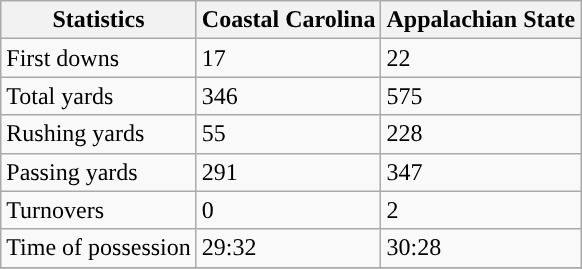<table class="wikitable">
<tr>
<th>Statistics</th>
<th>Coastal Carolina</th>
<th>Appalachian State</th>
</tr>
<tr>
<td>First downs</td>
<td>17</td>
<td>22</td>
</tr>
<tr>
<td>Total yards</td>
<td>346</td>
<td>575</td>
</tr>
<tr>
<td>Rushing yards</td>
<td>55</td>
<td>228</td>
</tr>
<tr>
<td>Passing yards</td>
<td>291</td>
<td>347</td>
</tr>
<tr>
<td>Turnovers</td>
<td>0</td>
<td>2</td>
</tr>
<tr>
<td>Time of possession</td>
<td>29:32</td>
<td>30:28</td>
</tr>
<tr>
</tr>
</table>
